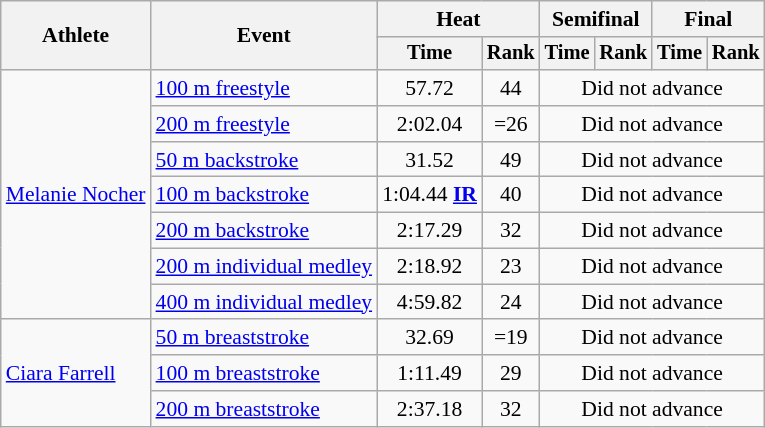<table class="wikitable" style="text-align:center; font-size:90%">
<tr>
<th rowspan="2">Athlete</th>
<th rowspan="2">Event</th>
<th colspan="2">Heat</th>
<th colspan="2">Semifinal</th>
<th colspan="2">Final</th>
</tr>
<tr style="font-size:95%">
<th>Time</th>
<th>Rank</th>
<th>Time</th>
<th>Rank</th>
<th>Time</th>
<th>Rank</th>
</tr>
<tr>
<td align=left rowspan=7><a href='#'>Melanie Nocher</a></td>
<td align=left><a href='#'>100 m freestyle</a></td>
<td>57.72</td>
<td>44</td>
<td colspan=4>Did not advance</td>
</tr>
<tr>
<td align=left><a href='#'>200 m freestyle</a></td>
<td>2:02.04</td>
<td>=26</td>
<td colspan=4>Did not advance</td>
</tr>
<tr>
<td align=left><a href='#'>50 m backstroke</a></td>
<td>31.52</td>
<td>49</td>
<td colspan=4>Did not advance</td>
</tr>
<tr>
<td align=left><a href='#'>100 m backstroke</a></td>
<td>1:04.44 <strong><a href='#'>IR</a></strong></td>
<td>40</td>
<td colspan=4>Did not advance</td>
</tr>
<tr>
<td align=left><a href='#'>200 m backstroke</a></td>
<td>2:17.29</td>
<td>32</td>
<td colspan=4>Did not advance</td>
</tr>
<tr>
<td align=left><a href='#'>200 m individual medley</a></td>
<td>2:18.92</td>
<td>23</td>
<td colspan=4>Did not advance</td>
</tr>
<tr>
<td align=left><a href='#'>400 m individual medley</a></td>
<td>4:59.82</td>
<td>24</td>
<td colspan=4>Did not advance</td>
</tr>
<tr>
<td align=left rowspan=3><a href='#'>Ciara Farrell</a></td>
<td align=left><a href='#'>50 m breaststroke</a></td>
<td>32.69</td>
<td>=19</td>
<td colspan=4>Did not advance</td>
</tr>
<tr>
<td align=left><a href='#'>100 m breaststroke</a></td>
<td>1:11.49</td>
<td>29</td>
<td colspan=4>Did not advance</td>
</tr>
<tr>
<td align=left><a href='#'>200 m breaststroke</a></td>
<td>2:37.18</td>
<td>32</td>
<td colspan=4>Did not advance</td>
</tr>
</table>
